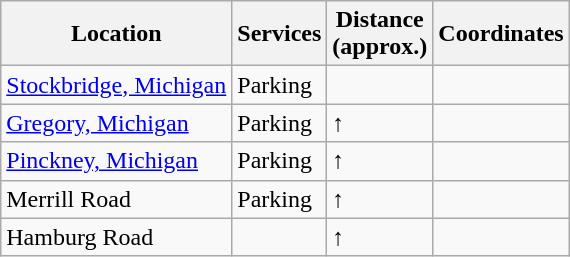<table class="wikitable">
<tr>
<th>Location</th>
<th>Services</th>
<th>Distance<br> (approx.)</th>
<th>Coordinates</th>
</tr>
<tr>
<td><a href='#'>Stockbridge, Michigan</a></td>
<td>Parking</td>
<td></td>
<td></td>
</tr>
<tr>
<td><a href='#'>Gregory, Michigan</a></td>
<td>Parking</td>
<td>↑ </td>
<td></td>
</tr>
<tr>
<td><a href='#'>Pinckney, Michigan</a></td>
<td>Parking</td>
<td>↑ </td>
<td></td>
</tr>
<tr>
<td>Merrill Road</td>
<td>Parking</td>
<td>↑ </td>
<td></td>
</tr>
<tr>
<td>Hamburg Road</td>
<td></td>
<td>↑ </td>
<td></td>
</tr>
</table>
